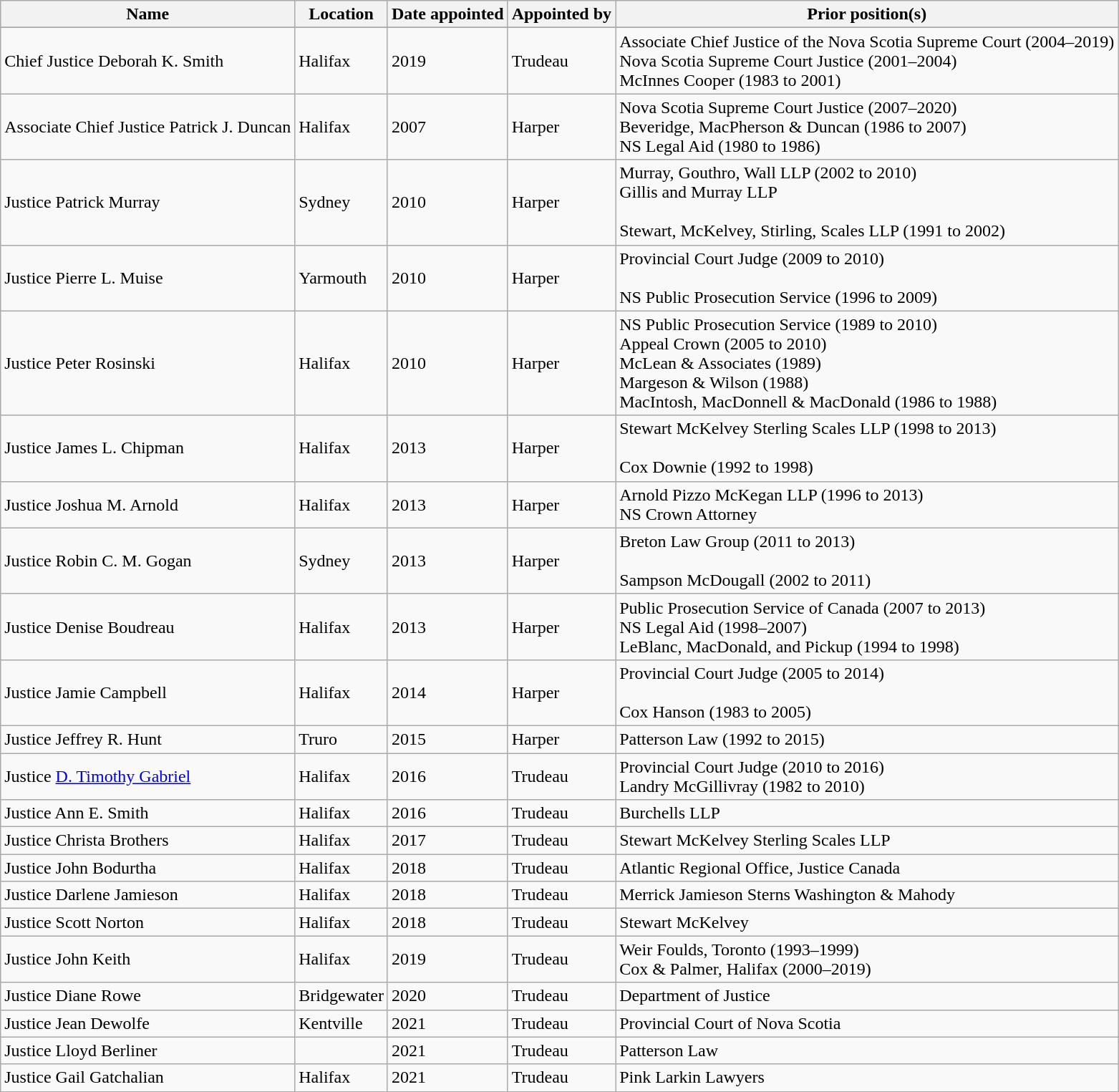<table class="wikitable sortable" style="text-align:left">
<tr>
<th scope="col" align=left>Name</th>
<th scope="col" align=left>Location</th>
<th scope="col" align=left>Date appointed</th>
<th scope="col" align=left>Appointed by</th>
<th scope="col"  class="unsortable">Prior position(s)</th>
</tr>
<tr>
</tr>
<tr>
<td>Chief Justice Deborah K. Smith</td>
<td>Halifax</td>
<td>2019</td>
<td>Trudeau</td>
<td>Associate Chief Justice of the Nova Scotia Supreme Court (2004–2019)<br>Nova Scotia Supreme Court Justice (2001–2004)<br>McInnes Cooper (1983 to 2001)</td>
</tr>
<tr>
<td>Associate Chief Justice Patrick J. Duncan</td>
<td>Halifax</td>
<td>2007</td>
<td>Harper</td>
<td>Nova Scotia Supreme Court Justice (2007–2020)<br>Beveridge, MacPherson & Duncan (1986 to 2007)<br> NS Legal Aid (1980 to 1986)</td>
</tr>
<tr>
<td>Justice Patrick Murray</td>
<td>Sydney</td>
<td>2010</td>
<td>Harper</td>
<td>Murray, Gouthro, Wall LLP (2002 to 2010)<br> Gillis and Murray LLP <br><br>Stewart, McKelvey, Stirling, Scales LLP (1991 to 2002)</td>
</tr>
<tr>
<td>Justice Pierre L. Muise</td>
<td>Yarmouth</td>
<td>2010</td>
<td>Harper</td>
<td>Provincial Court Judge (2009 to 2010)<br><br>NS Public Prosecution Service (1996 to 2009)</td>
</tr>
<tr>
<td>Justice Peter Rosinski</td>
<td>Halifax</td>
<td>2010</td>
<td>Harper</td>
<td>NS Public Prosecution Service (1989 to 2010)<br> Appeal Crown (2005 to 2010)<br>McLean & Associates (1989)<br> Margeson & Wilson (1988)<br>MacIntosh, MacDonnell & MacDonald (1986 to 1988)</td>
</tr>
<tr>
<td>Justice James L. Chipman</td>
<td>Halifax</td>
<td>2013</td>
<td>Harper</td>
<td>Stewart McKelvey Sterling Scales LLP (1998 to 2013)<br><br>Cox Downie (1992 to 1998)</td>
</tr>
<tr>
<td>Justice Joshua M. Arnold</td>
<td>Halifax</td>
<td>2013</td>
<td>Harper</td>
<td>Arnold Pizzo McKegan LLP (1996 to 2013)<br> NS Crown Attorney</td>
</tr>
<tr>
<td>Justice Robin C. M. Gogan</td>
<td>Sydney</td>
<td>2013</td>
<td>Harper</td>
<td>Breton Law Group (2011 to 2013)<br><br>Sampson McDougall (2002 to 2011)</td>
</tr>
<tr>
<td>Justice Denise Boudreau</td>
<td>Halifax</td>
<td>2013</td>
<td>Harper</td>
<td>Public Prosecution Service of Canada (2007 to 2013)<br>NS Legal Aid (1998–2007)<br> LeBlanc, MacDonald, and Pickup (1994 to 1998)</td>
</tr>
<tr>
<td>Justice Jamie Campbell</td>
<td>Halifax</td>
<td>2014</td>
<td>Harper</td>
<td>Provincial Court Judge (2005 to 2014)<br><br>Cox Hanson (1983 to 2005)</td>
</tr>
<tr>
<td>Justice Jeffrey R. Hunt</td>
<td>Truro</td>
<td>2015</td>
<td>Harper</td>
<td>Patterson Law (1992 to 2015)</td>
</tr>
<tr>
<td>Justice <a href='#'>D. Timothy Gabriel</a></td>
<td>Halifax</td>
<td>2016</td>
<td>Trudeau</td>
<td>Provincial Court Judge (2010 to 2016)<br>Landry McGillivray (1982 to 2010) <br></td>
</tr>
<tr>
<td>Justice Ann E. Smith</td>
<td>Halifax</td>
<td>2016</td>
<td>Trudeau</td>
<td>Burchells LLP</td>
</tr>
<tr>
<td>Justice Christa Brothers</td>
<td>Halifax</td>
<td>2017</td>
<td>Trudeau</td>
<td>Stewart McKelvey Sterling Scales LLP</td>
</tr>
<tr>
<td>Justice John Bodurtha</td>
<td>Halifax</td>
<td>2018</td>
<td>Trudeau</td>
<td>Atlantic Regional Office, Justice Canada</td>
</tr>
<tr>
<td>Justice Darlene Jamieson</td>
<td>Halifax</td>
<td>2018</td>
<td>Trudeau</td>
<td>Merrick Jamieson Sterns Washington & Mahody</td>
</tr>
<tr>
<td>Justice Scott Norton</td>
<td>Halifax</td>
<td>2018</td>
<td>Trudeau</td>
<td>Stewart McKelvey</td>
</tr>
<tr>
<td>Justice John Keith</td>
<td>Halifax</td>
<td>2019</td>
<td>Trudeau</td>
<td>Weir Foulds, Toronto (1993–1999)<br>Cox & Palmer, Halifax (2000–2019)</td>
</tr>
<tr>
<td>Justice Diane Rowe</td>
<td>Bridgewater</td>
<td>2020</td>
<td>Trudeau</td>
<td>Department of Justice</td>
</tr>
<tr>
<td>Justice Jean Dewolfe</td>
<td>Kentville</td>
<td>2021</td>
<td>Trudeau</td>
<td>Provincial Court of Nova Scotia</td>
</tr>
<tr>
<td>Justice Lloyd Berliner</td>
<td></td>
<td>2021</td>
<td>Trudeau</td>
<td>Patterson Law</td>
</tr>
<tr>
<td>Justice Gail Gatchalian</td>
<td>Halifax</td>
<td>2021</td>
<td>Trudeau</td>
<td>Pink Larkin Lawyers</td>
</tr>
<tr>
</tr>
</table>
